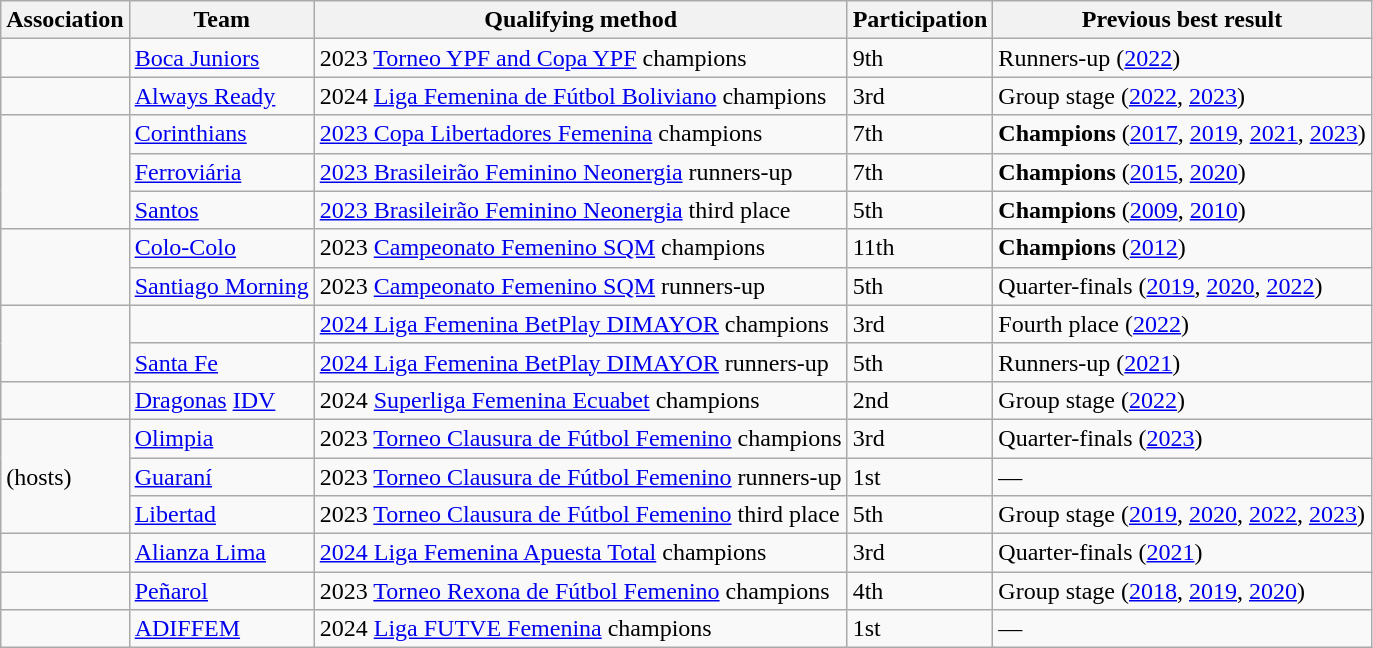<table class="wikitable sortable">
<tr>
<th>Association</th>
<th>Team</th>
<th>Qualifying method</th>
<th data-sort-type="number">Participation</th>
<th>Previous best result</th>
</tr>
<tr>
<td></td>
<td><a href='#'>Boca Juniors</a></td>
<td>2023 <a href='#'>Torneo YPF and Copa YPF</a> champions</td>
<td>9th</td>
<td data-sort-value="2">Runners-up (<a href='#'>2022</a>)</td>
</tr>
<tr>
<td></td>
<td><a href='#'>Always Ready</a></td>
<td>2024 <a href='#'>Liga Femenina de Fútbol Boliviano</a> champions</td>
<td>3rd</td>
<td data-sort-value="9">Group stage (<a href='#'>2022</a>, <a href='#'>2023</a>)</td>
</tr>
<tr>
<td rowspan=3></td>
<td><a href='#'>Corinthians</a> </td>
<td><a href='#'>2023 Copa Libertadores Femenina</a> champions</td>
<td>7th</td>
<td data-sort-value=1><strong>Champions</strong> (<a href='#'>2017</a>, <a href='#'>2019</a>, <a href='#'>2021</a>, <a href='#'>2023</a>)</td>
</tr>
<tr>
<td><a href='#'>Ferroviária</a> </td>
<td><a href='#'>2023 Brasileirão Feminino Neonergia</a> runners-up</td>
<td>7th</td>
<td data-sort-value="1"><strong>Champions</strong> (<a href='#'>2015</a>, <a href='#'>2020</a>)</td>
</tr>
<tr>
<td><a href='#'>Santos</a> </td>
<td><a href='#'>2023 Brasileirão Feminino Neonergia</a> third place</td>
<td>5th</td>
<td data-sort-value="1"><strong>Champions</strong> (<a href='#'>2009</a>, <a href='#'>2010</a>)</td>
</tr>
<tr>
<td rowspan=2></td>
<td><a href='#'>Colo-Colo</a> </td>
<td>2023 <a href='#'>Campeonato Femenino SQM</a> champions</td>
<td>11th</td>
<td data-sort-value="1"><strong>Champions</strong> (<a href='#'>2012</a>)</td>
</tr>
<tr>
<td><a href='#'>Santiago Morning</a> </td>
<td>2023 <a href='#'>Campeonato Femenino SQM</a> runners-up</td>
<td>5th</td>
<td data-sort-value=5>Quarter-finals (<a href='#'>2019</a>, <a href='#'>2020</a>, <a href='#'>2022</a>)</td>
</tr>
<tr>
<td rowspan=2></td>
<td></td>
<td><a href='#'>2024 Liga Femenina BetPlay DIMAYOR</a> champions</td>
<td>3rd</td>
<td data-sort-value=4>Fourth place (<a href='#'>2022</a>)</td>
</tr>
<tr>
<td><a href='#'>Santa Fe</a> </td>
<td><a href='#'>2024 Liga Femenina BetPlay DIMAYOR</a> runners-up</td>
<td>5th</td>
<td data-sort-value="2">Runners-up (<a href='#'>2021</a>)</td>
</tr>
<tr>
<td></td>
<td><a href='#'>Dragonas</a> <a href='#'>IDV</a></td>
<td>2024 <a href='#'>Superliga Femenina Ecuabet</a> champions</td>
<td>2nd</td>
<td data-sort-value="9">Group stage (<a href='#'>2022</a>)</td>
</tr>
<tr>
<td rowspan=3> (hosts)</td>
<td><a href='#'>Olimpia</a> </td>
<td>2023 <a href='#'>Torneo Clausura de Fútbol Femenino</a> champions</td>
<td>3rd</td>
<td data-sort-value="5">Quarter-finals (<a href='#'>2023</a>)</td>
</tr>
<tr>
<td><a href='#'>Guaraní</a> </td>
<td>2023 <a href='#'>Torneo Clausura de Fútbol Femenino</a> runners-up</td>
<td>1st</td>
<td data-sort-value="17">—</td>
</tr>
<tr>
<td><a href='#'>Libertad</a> </td>
<td>2023 <a href='#'>Torneo Clausura de Fútbol Femenino</a> third place</td>
<td>5th</td>
<td data-sort-value="9">Group stage (<a href='#'>2019</a>, <a href='#'>2020</a>, <a href='#'>2022</a>, <a href='#'>2023</a>)</td>
</tr>
<tr>
<td></td>
<td><a href='#'>Alianza Lima</a></td>
<td><a href='#'>2024 Liga Femenina Apuesta Total</a> champions</td>
<td>3rd</td>
<td data-sort-value=5>Quarter-finals (<a href='#'>2021</a>)</td>
</tr>
<tr>
<td></td>
<td><a href='#'>Peñarol</a></td>
<td>2023 <a href='#'>Torneo Rexona de Fútbol Femenino</a> champions</td>
<td>4th</td>
<td data-sort-value="9">Group stage (<a href='#'>2018</a>, <a href='#'>2019</a>, <a href='#'>2020</a>)</td>
</tr>
<tr>
<td></td>
<td><a href='#'>ADIFFEM</a></td>
<td>2024 <a href='#'>Liga FUTVE Femenina</a> champions</td>
<td>1st</td>
<td data-sort-value="17">—</td>
</tr>
</table>
